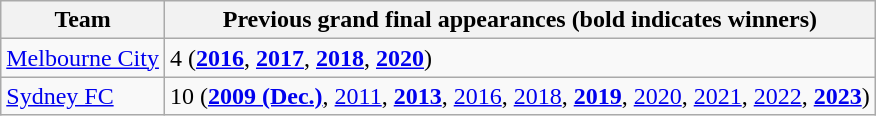<table class="wikitable">
<tr>
<th>Team</th>
<th>Previous grand final appearances (bold indicates winners)</th>
</tr>
<tr>
<td><a href='#'>Melbourne City</a></td>
<td>4 (<strong><a href='#'>2016</a></strong>, <strong><a href='#'>2017</a></strong>, <strong><a href='#'>2018</a></strong>, <strong><a href='#'>2020</a></strong>)</td>
</tr>
<tr>
<td><a href='#'>Sydney FC</a></td>
<td>10 (<strong><a href='#'>2009 (Dec.)</a></strong>, <a href='#'>2011</a>, <strong><a href='#'>2013</a></strong>, <a href='#'>2016</a>, <a href='#'>2018</a>, <strong><a href='#'>2019</a></strong>, <a href='#'>2020</a>, <a href='#'>2021</a>, <a href='#'>2022</a>, <strong><a href='#'>2023</a></strong>)</td>
</tr>
</table>
